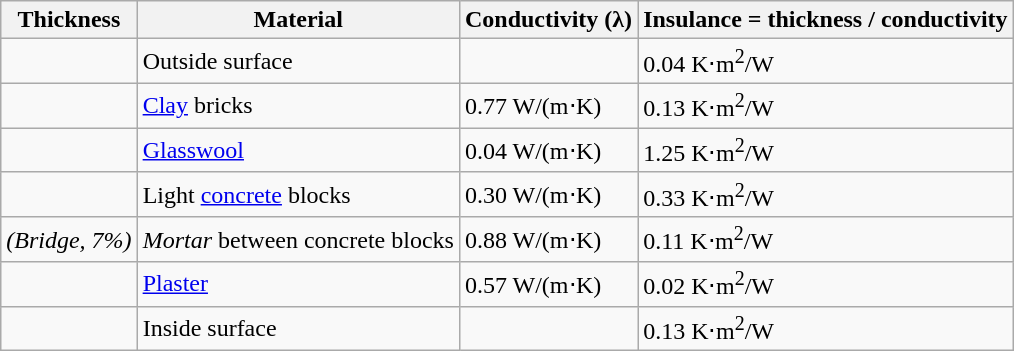<table class="wikitable">
<tr>
<th>Thickness</th>
<th>Material</th>
<th>Conductivity (λ)</th>
<th>Insulance = thickness / conductivity</th>
</tr>
<tr>
<td style="text-align: center"></td>
<td>Outside surface</td>
<td style="text-align: center"></td>
<td>0.04 K⋅m<sup>2</sup>/W</td>
</tr>
<tr>
<td></td>
<td><a href='#'>Clay</a> bricks</td>
<td>0.77 W/(m⋅K)</td>
<td>0.13 K⋅m<sup>2</sup>/W</td>
</tr>
<tr>
<td></td>
<td><a href='#'>Glasswool</a></td>
<td>0.04 W/(m⋅K)</td>
<td>1.25 K⋅m<sup>2</sup>/W</td>
</tr>
<tr>
<td></td>
<td>Light <a href='#'>concrete</a> blocks</td>
<td>0.30 W/(m⋅K)</td>
<td>0.33 K⋅m<sup>2</sup>/W</td>
</tr>
<tr>
<td><em>(Bridge, 7%)</em></td>
<td><em>Mortar</em> between concrete blocks</td>
<td>0.88 W/(m⋅K)</td>
<td>0.11 K⋅m<sup>2</sup>/W</td>
</tr>
<tr>
<td></td>
<td><a href='#'>Plaster</a></td>
<td>0.57 W/(m⋅K)</td>
<td>0.02 K⋅m<sup>2</sup>/W</td>
</tr>
<tr>
<td style="text-align: center"></td>
<td>Inside surface</td>
<td style="text-align: center"></td>
<td>0.13 K⋅m<sup>2</sup>/W</td>
</tr>
</table>
